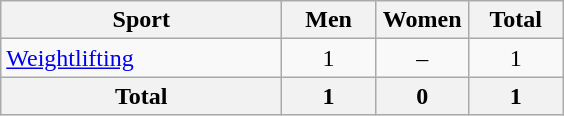<table class="wikitable sortable" style="text-align:center;">
<tr>
<th width=180>Sport</th>
<th width=55>Men</th>
<th width=55>Women</th>
<th width=55>Total</th>
</tr>
<tr>
<td align=left><a href='#'>Weightlifting</a></td>
<td>1</td>
<td>–</td>
<td>1</td>
</tr>
<tr>
<th>Total</th>
<th>1</th>
<th>0</th>
<th>1</th>
</tr>
</table>
